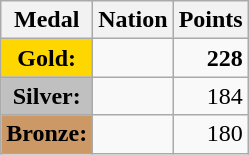<table class="wikitable">
<tr>
<th>Medal</th>
<th>Nation</th>
<th>Points</th>
</tr>
<tr>
<td style="text-align:center;background-color:gold;"><strong>Gold:</strong></td>
<td><strong></strong></td>
<td align="right"><strong>228</strong></td>
</tr>
<tr>
<td style="text-align:center;background-color:silver;"><strong>Silver:</strong></td>
<td></td>
<td align="right">184</td>
</tr>
<tr>
<td style="text-align:center;background-color:#CC9966;"><strong>Bronze:</strong></td>
<td></td>
<td align="right">180</td>
</tr>
</table>
